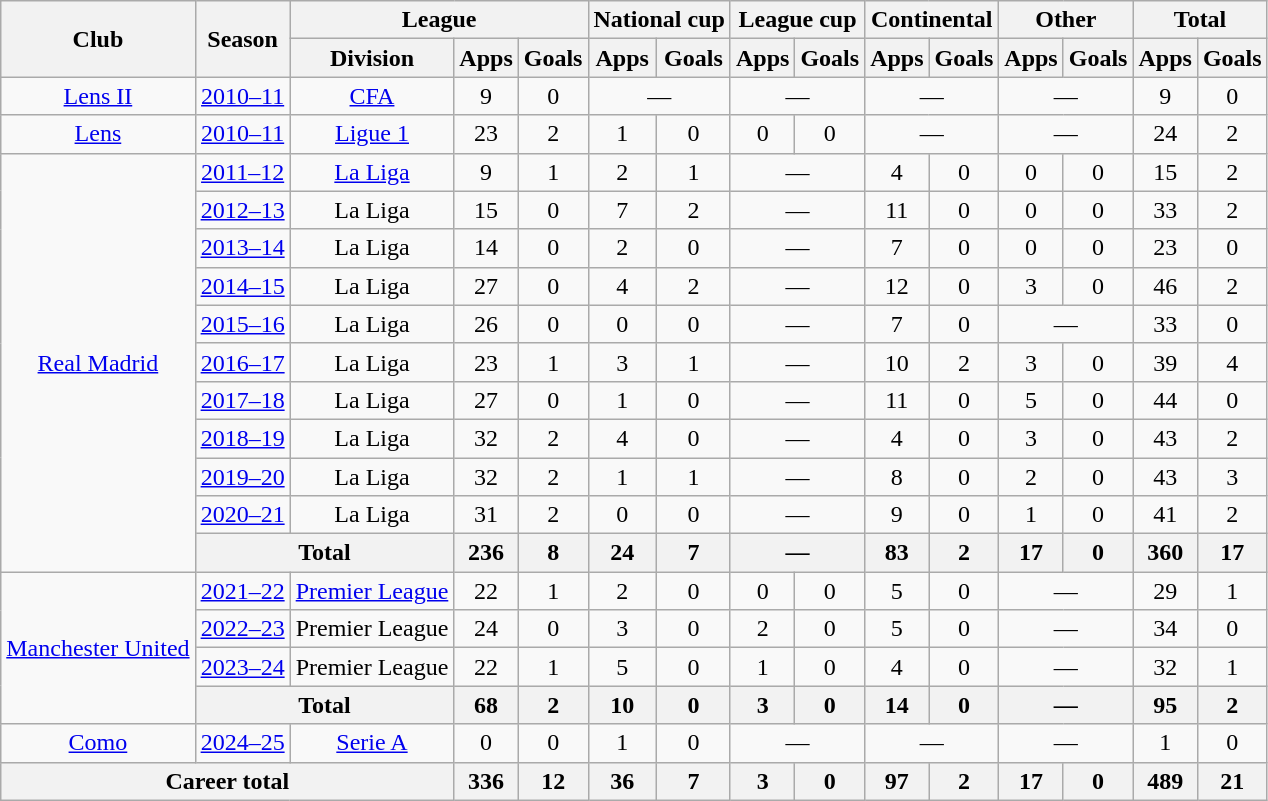<table class="wikitable" style="text-align: center;">
<tr>
<th rowspan="2">Club</th>
<th rowspan="2">Season</th>
<th colspan="3">League</th>
<th colspan="2">National cup</th>
<th colspan="2">League cup</th>
<th colspan="2">Continental</th>
<th colspan="2">Other</th>
<th colspan="2">Total</th>
</tr>
<tr>
<th>Division</th>
<th>Apps</th>
<th>Goals</th>
<th>Apps</th>
<th>Goals</th>
<th>Apps</th>
<th>Goals</th>
<th>Apps</th>
<th>Goals</th>
<th>Apps</th>
<th>Goals</th>
<th>Apps</th>
<th>Goals</th>
</tr>
<tr>
<td><a href='#'>Lens II</a></td>
<td><a href='#'>2010–11</a></td>
<td><a href='#'>CFA</a></td>
<td>9</td>
<td>0</td>
<td colspan="2">—</td>
<td colspan="2">—</td>
<td colspan="2">—</td>
<td colspan="2">—</td>
<td>9</td>
<td>0</td>
</tr>
<tr>
<td><a href='#'>Lens</a></td>
<td><a href='#'>2010–11</a></td>
<td><a href='#'>Ligue 1</a></td>
<td>23</td>
<td>2</td>
<td>1</td>
<td>0</td>
<td>0</td>
<td>0</td>
<td colspan="2">—</td>
<td colspan="2">—</td>
<td>24</td>
<td>2</td>
</tr>
<tr>
<td rowspan="11"><a href='#'>Real Madrid</a></td>
<td><a href='#'>2011–12</a></td>
<td><a href='#'>La Liga</a></td>
<td>9</td>
<td>1</td>
<td>2</td>
<td>1</td>
<td colspan="2">—</td>
<td>4</td>
<td>0</td>
<td>0</td>
<td>0</td>
<td>15</td>
<td>2</td>
</tr>
<tr>
<td><a href='#'>2012–13</a></td>
<td>La Liga</td>
<td>15</td>
<td>0</td>
<td>7</td>
<td>2</td>
<td colspan="2">—</td>
<td>11</td>
<td>0</td>
<td>0</td>
<td>0</td>
<td>33</td>
<td>2</td>
</tr>
<tr>
<td><a href='#'>2013–14</a></td>
<td>La Liga</td>
<td>14</td>
<td>0</td>
<td>2</td>
<td>0</td>
<td colspan="2">—</td>
<td>7</td>
<td>0</td>
<td>0</td>
<td>0</td>
<td>23</td>
<td>0</td>
</tr>
<tr>
<td><a href='#'>2014–15</a></td>
<td>La Liga</td>
<td>27</td>
<td>0</td>
<td>4</td>
<td>2</td>
<td colspan="2">—</td>
<td>12</td>
<td>0</td>
<td>3</td>
<td>0</td>
<td>46</td>
<td>2</td>
</tr>
<tr>
<td><a href='#'>2015–16</a></td>
<td>La Liga</td>
<td>26</td>
<td>0</td>
<td>0</td>
<td>0</td>
<td colspan="2">—</td>
<td>7</td>
<td>0</td>
<td colspan="2">—</td>
<td>33</td>
<td>0</td>
</tr>
<tr>
<td><a href='#'>2016–17</a></td>
<td>La Liga</td>
<td>23</td>
<td>1</td>
<td>3</td>
<td>1</td>
<td colspan="2">—</td>
<td>10</td>
<td>2</td>
<td>3</td>
<td>0</td>
<td>39</td>
<td>4</td>
</tr>
<tr>
<td><a href='#'>2017–18</a></td>
<td>La Liga</td>
<td>27</td>
<td>0</td>
<td>1</td>
<td>0</td>
<td colspan="2">—</td>
<td>11</td>
<td>0</td>
<td>5</td>
<td>0</td>
<td>44</td>
<td>0</td>
</tr>
<tr>
<td><a href='#'>2018–19</a></td>
<td>La Liga</td>
<td>32</td>
<td>2</td>
<td>4</td>
<td>0</td>
<td colspan="2">—</td>
<td>4</td>
<td>0</td>
<td>3</td>
<td>0</td>
<td>43</td>
<td>2</td>
</tr>
<tr>
<td><a href='#'>2019–20</a></td>
<td>La Liga</td>
<td>32</td>
<td>2</td>
<td>1</td>
<td>1</td>
<td colspan="2">—</td>
<td>8</td>
<td>0</td>
<td>2</td>
<td>0</td>
<td>43</td>
<td>3</td>
</tr>
<tr>
<td><a href='#'>2020–21</a></td>
<td>La Liga</td>
<td>31</td>
<td>2</td>
<td>0</td>
<td>0</td>
<td colspan="2">—</td>
<td>9</td>
<td>0</td>
<td>1</td>
<td>0</td>
<td>41</td>
<td>2</td>
</tr>
<tr>
<th colspan="2">Total</th>
<th>236</th>
<th>8</th>
<th>24</th>
<th>7</th>
<th colspan="2">—</th>
<th>83</th>
<th>2</th>
<th>17</th>
<th>0</th>
<th>360</th>
<th>17</th>
</tr>
<tr>
<td rowspan="4"><a href='#'>Manchester United</a></td>
<td><a href='#'>2021–22</a></td>
<td><a href='#'>Premier League</a></td>
<td>22</td>
<td>1</td>
<td>2</td>
<td>0</td>
<td>0</td>
<td>0</td>
<td>5</td>
<td>0</td>
<td colspan="2">—</td>
<td>29</td>
<td>1</td>
</tr>
<tr>
<td><a href='#'>2022–23</a></td>
<td>Premier League</td>
<td>24</td>
<td>0</td>
<td>3</td>
<td>0</td>
<td>2</td>
<td>0</td>
<td>5</td>
<td>0</td>
<td colspan=2>—</td>
<td>34</td>
<td>0</td>
</tr>
<tr>
<td><a href='#'>2023–24</a></td>
<td>Premier League</td>
<td>22</td>
<td>1</td>
<td>5</td>
<td>0</td>
<td>1</td>
<td>0</td>
<td>4</td>
<td>0</td>
<td colspan=2>—</td>
<td>32</td>
<td>1</td>
</tr>
<tr>
<th colspan="2">Total</th>
<th>68</th>
<th>2</th>
<th>10</th>
<th>0</th>
<th>3</th>
<th>0</th>
<th>14</th>
<th>0</th>
<th colspan="2">—</th>
<th>95</th>
<th>2</th>
</tr>
<tr>
<td><a href='#'>Como</a></td>
<td><a href='#'>2024–25</a></td>
<td><a href='#'>Serie A</a></td>
<td>0</td>
<td>0</td>
<td>1</td>
<td>0</td>
<td colspan="2">—</td>
<td colspan="2">—</td>
<td colspan="2">—</td>
<td>1</td>
<td>0</td>
</tr>
<tr>
<th colspan="3">Career total</th>
<th>336</th>
<th>12</th>
<th>36</th>
<th>7</th>
<th>3</th>
<th>0</th>
<th>97</th>
<th>2</th>
<th>17</th>
<th>0</th>
<th>489</th>
<th>21</th>
</tr>
</table>
